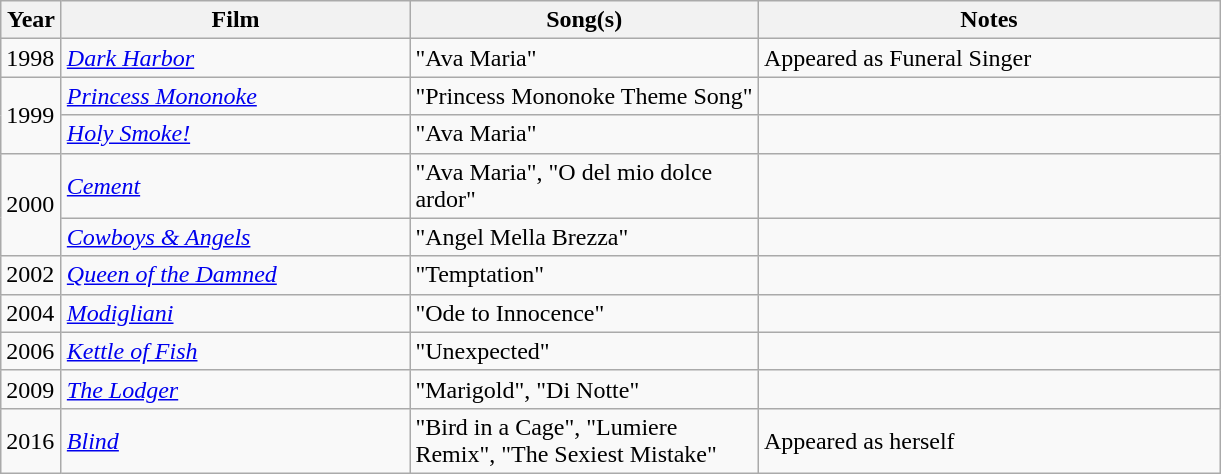<table class="wikitable">
<tr>
<th width="33">Year</th>
<th style="width:225px;">Film</th>
<th style="width:225px;">Song(s)</th>
<th style="width:300px;">Notes</th>
</tr>
<tr>
<td>1998</td>
<td><em><a href='#'>Dark Harbor</a></em></td>
<td>"Ava Maria"</td>
<td>Appeared as Funeral Singer</td>
</tr>
<tr>
<td rowspan="2">1999</td>
<td><em><a href='#'>Princess Mononoke</a></em></td>
<td>"Princess Mononoke Theme Song"</td>
<td></td>
</tr>
<tr>
<td><em><a href='#'>Holy Smoke!</a></em></td>
<td>"Ava Maria"</td>
<td></td>
</tr>
<tr>
<td rowspan="2">2000</td>
<td><em><a href='#'>Cement</a></em></td>
<td>"Ava Maria", "O del mio dolce ardor"</td>
<td></td>
</tr>
<tr>
<td><em><a href='#'>Cowboys & Angels</a></em></td>
<td>"Angel Mella Brezza"</td>
<td></td>
</tr>
<tr>
<td>2002</td>
<td><em><a href='#'>Queen of the Damned</a></em></td>
<td>"Temptation"</td>
<td></td>
</tr>
<tr>
<td>2004</td>
<td><em><a href='#'>Modigliani</a></em></td>
<td>"Ode to Innocence"</td>
<td></td>
</tr>
<tr>
<td>2006</td>
<td><em><a href='#'>Kettle of Fish</a></em></td>
<td>"Unexpected"</td>
<td></td>
</tr>
<tr>
<td>2009</td>
<td><em><a href='#'>The Lodger</a></em></td>
<td>"Marigold", "Di Notte"</td>
<td></td>
</tr>
<tr>
<td>2016</td>
<td><em><a href='#'>Blind</a></em></td>
<td>"Bird in a Cage", "Lumiere Remix", "The Sexiest Mistake"</td>
<td>Appeared as herself</td>
</tr>
</table>
